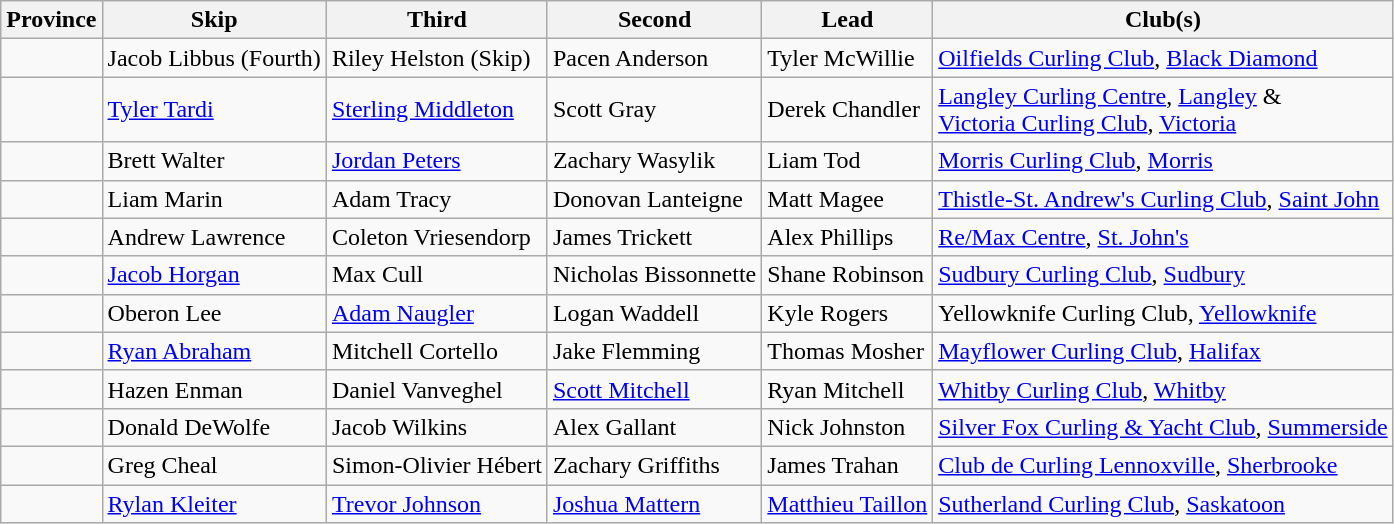<table class="wikitable">
<tr>
<th>Province</th>
<th>Skip</th>
<th>Third</th>
<th>Second</th>
<th>Lead</th>
<th>Club(s)</th>
</tr>
<tr>
<td></td>
<td>Jacob Libbus (Fourth)</td>
<td>Riley Helston (Skip)</td>
<td>Pacen Anderson</td>
<td>Tyler McWillie</td>
<td><a href='#'>Oilfields Curling Club</a>, <a href='#'>Black Diamond</a></td>
</tr>
<tr>
<td></td>
<td><a href='#'>Tyler Tardi</a></td>
<td><a href='#'>Sterling Middleton</a></td>
<td>Scott Gray</td>
<td>Derek Chandler</td>
<td><a href='#'>Langley Curling Centre</a>, <a href='#'>Langley</a> & <br> <a href='#'>Victoria Curling Club</a>, <a href='#'>Victoria</a></td>
</tr>
<tr>
<td></td>
<td>Brett Walter</td>
<td><a href='#'>Jordan Peters</a></td>
<td>Zachary Wasylik</td>
<td>Liam Tod</td>
<td><a href='#'>Morris Curling Club</a>, <a href='#'>Morris</a></td>
</tr>
<tr>
<td></td>
<td>Liam Marin</td>
<td>Adam Tracy</td>
<td>Donovan Lanteigne</td>
<td>Matt Magee</td>
<td><a href='#'>Thistle-St. Andrew's Curling Club</a>, <a href='#'>Saint John</a></td>
</tr>
<tr>
<td></td>
<td>Andrew Lawrence</td>
<td>Coleton Vriesendorp</td>
<td>James Trickett</td>
<td>Alex Phillips</td>
<td><a href='#'>Re/Max Centre</a>, <a href='#'>St. John's</a></td>
</tr>
<tr>
<td></td>
<td><a href='#'>Jacob Horgan</a></td>
<td>Max Cull</td>
<td>Nicholas Bissonnette</td>
<td>Shane Robinson</td>
<td><a href='#'>Sudbury Curling Club</a>, <a href='#'>Sudbury</a></td>
</tr>
<tr>
<td></td>
<td>Oberon Lee</td>
<td><a href='#'>Adam Naugler</a></td>
<td>Logan Waddell</td>
<td>Kyle Rogers</td>
<td>Yellowknife Curling Club, <a href='#'>Yellowknife</a></td>
</tr>
<tr>
<td></td>
<td><a href='#'>Ryan Abraham</a></td>
<td>Mitchell Cortello</td>
<td>Jake Flemming</td>
<td>Thomas Mosher</td>
<td><a href='#'>Mayflower Curling Club</a>, <a href='#'>Halifax</a></td>
</tr>
<tr>
<td></td>
<td>Hazen Enman</td>
<td>Daniel Vanveghel</td>
<td><a href='#'>Scott Mitchell</a></td>
<td>Ryan Mitchell</td>
<td><a href='#'>Whitby Curling Club</a>, <a href='#'>Whitby</a></td>
</tr>
<tr>
<td></td>
<td>Donald DeWolfe</td>
<td>Jacob Wilkins</td>
<td>Alex Gallant</td>
<td>Nick Johnston</td>
<td><a href='#'>Silver Fox Curling & Yacht Club</a>, <a href='#'>Summerside</a></td>
</tr>
<tr>
<td></td>
<td>Greg Cheal</td>
<td>Simon-Olivier Hébert</td>
<td>Zachary Griffiths</td>
<td>James Trahan</td>
<td><a href='#'>Club de Curling Lennoxville</a>, <a href='#'>Sherbrooke</a></td>
</tr>
<tr>
<td></td>
<td><a href='#'>Rylan Kleiter</a></td>
<td><a href='#'>Trevor Johnson</a></td>
<td><a href='#'>Joshua Mattern</a></td>
<td><a href='#'>Matthieu Taillon</a></td>
<td><a href='#'>Sutherland Curling Club</a>, <a href='#'>Saskatoon</a></td>
</tr>
</table>
